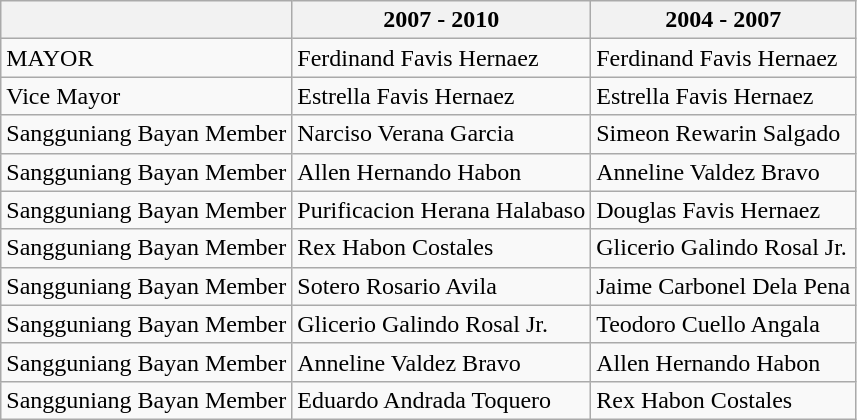<table class="wikitable">
<tr>
<th></th>
<th>2007 - 2010</th>
<th>2004 - 2007</th>
</tr>
<tr>
<td>MAYOR</td>
<td>Ferdinand Favis Hernaez</td>
<td>Ferdinand Favis Hernaez</td>
</tr>
<tr>
<td>Vice Mayor</td>
<td>Estrella Favis Hernaez</td>
<td>Estrella Favis Hernaez</td>
</tr>
<tr>
<td>Sangguniang Bayan Member</td>
<td>Narciso Verana Garcia</td>
<td>Simeon Rewarin Salgado</td>
</tr>
<tr>
<td>Sangguniang Bayan Member</td>
<td>Allen Hernando Habon</td>
<td>Anneline Valdez Bravo</td>
</tr>
<tr>
<td>Sangguniang Bayan Member</td>
<td>Purificacion Herana Halabaso</td>
<td>Douglas Favis Hernaez</td>
</tr>
<tr>
<td>Sangguniang Bayan Member</td>
<td>Rex Habon Costales</td>
<td>Glicerio Galindo Rosal Jr.</td>
</tr>
<tr>
<td>Sangguniang Bayan Member</td>
<td>Sotero Rosario Avila</td>
<td>Jaime Carbonel Dela Pena</td>
</tr>
<tr>
<td>Sangguniang Bayan Member</td>
<td>Glicerio Galindo Rosal Jr.</td>
<td>Teodoro Cuello Angala</td>
</tr>
<tr>
<td>Sangguniang Bayan Member</td>
<td>Anneline Valdez Bravo</td>
<td>Allen Hernando Habon</td>
</tr>
<tr>
<td>Sangguniang Bayan Member</td>
<td>Eduardo Andrada Toquero</td>
<td>Rex Habon Costales</td>
</tr>
</table>
